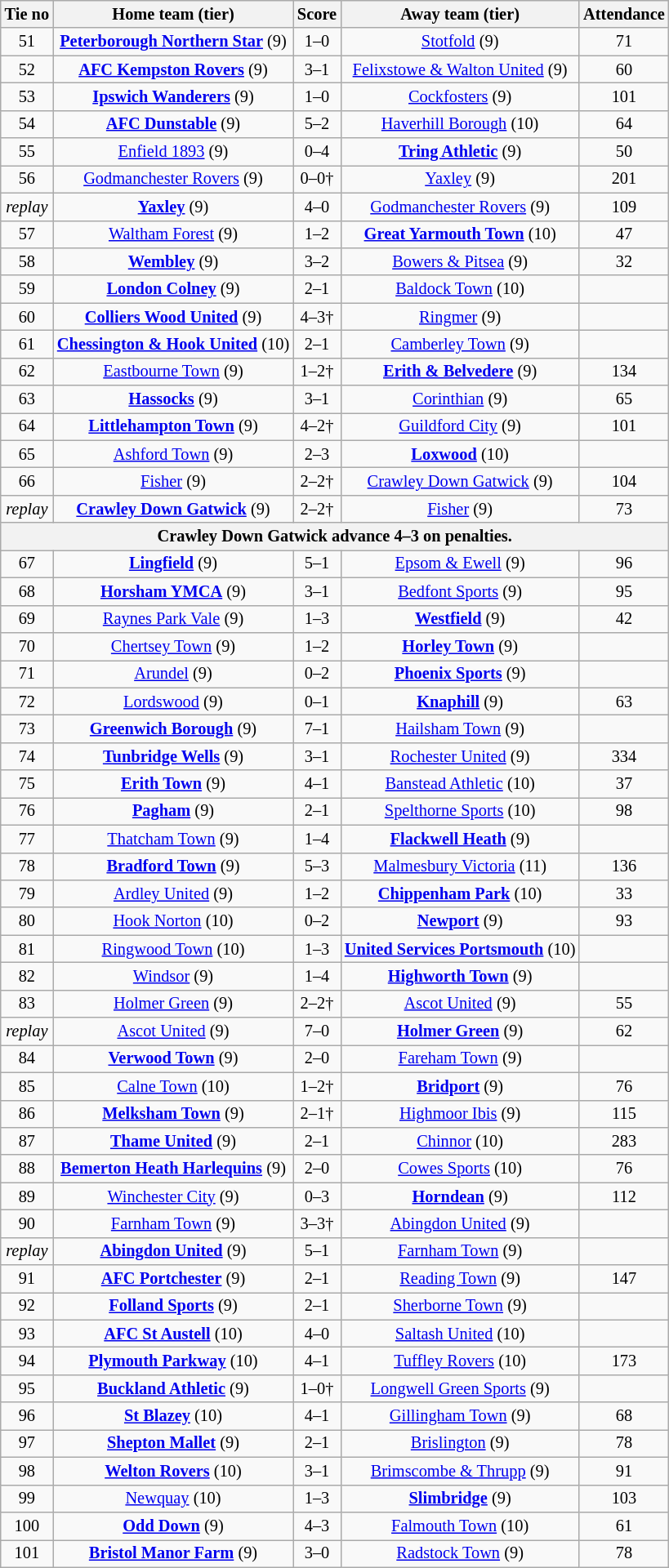<table class="wikitable" style="text-align: center; font-size:85%">
<tr>
<th>Tie no</th>
<th>Home team (tier)</th>
<th>Score</th>
<th>Away team (tier)</th>
<th>Attendance</th>
</tr>
<tr>
<td>51</td>
<td><strong><a href='#'>Peterborough Northern Star</a></strong> (9)</td>
<td>1–0</td>
<td><a href='#'>Stotfold</a> (9)</td>
<td>71</td>
</tr>
<tr>
<td>52</td>
<td><strong><a href='#'>AFC Kempston Rovers</a></strong> (9)</td>
<td>3–1</td>
<td><a href='#'>Felixstowe & Walton United</a> (9)</td>
<td>60</td>
</tr>
<tr>
<td>53</td>
<td><strong><a href='#'>Ipswich Wanderers</a></strong> (9)</td>
<td>1–0</td>
<td><a href='#'>Cockfosters</a> (9)</td>
<td>101</td>
</tr>
<tr>
<td>54</td>
<td><strong><a href='#'>AFC Dunstable</a></strong> (9)</td>
<td>5–2</td>
<td><a href='#'>Haverhill Borough</a> (10)</td>
<td>64</td>
</tr>
<tr>
<td>55</td>
<td><a href='#'>Enfield 1893</a> (9)</td>
<td>0–4</td>
<td><strong><a href='#'>Tring Athletic</a></strong> (9)</td>
<td>50</td>
</tr>
<tr>
<td>56</td>
<td><a href='#'>Godmanchester Rovers</a> (9)</td>
<td>0–0†</td>
<td><a href='#'>Yaxley</a> (9)</td>
<td>201</td>
</tr>
<tr>
<td><em>replay</em></td>
<td><strong><a href='#'>Yaxley</a></strong> (9)</td>
<td>4–0</td>
<td><a href='#'>Godmanchester Rovers</a> (9)</td>
<td>109</td>
</tr>
<tr>
<td>57</td>
<td><a href='#'>Waltham Forest</a> (9)</td>
<td>1–2</td>
<td><strong><a href='#'>Great Yarmouth Town</a></strong> (10)</td>
<td>47</td>
</tr>
<tr>
<td>58</td>
<td><strong><a href='#'>Wembley</a></strong> (9)</td>
<td>3–2</td>
<td><a href='#'>Bowers & Pitsea</a> (9)</td>
<td>32</td>
</tr>
<tr>
<td>59</td>
<td><strong><a href='#'>London Colney</a></strong> (9)</td>
<td>2–1</td>
<td><a href='#'>Baldock Town</a> (10)</td>
<td></td>
</tr>
<tr>
<td>60</td>
<td><strong><a href='#'>Colliers Wood United</a></strong> (9)</td>
<td>4–3†</td>
<td><a href='#'>Ringmer</a> (9)</td>
<td></td>
</tr>
<tr>
<td>61</td>
<td><strong><a href='#'>Chessington & Hook United</a></strong> (10)</td>
<td>2–1</td>
<td><a href='#'>Camberley Town</a> (9)</td>
<td></td>
</tr>
<tr>
<td>62</td>
<td><a href='#'>Eastbourne Town</a> (9)</td>
<td>1–2†</td>
<td><strong><a href='#'>Erith & Belvedere</a></strong> (9)</td>
<td>134</td>
</tr>
<tr>
<td>63</td>
<td><strong><a href='#'>Hassocks</a></strong> (9)</td>
<td>3–1</td>
<td><a href='#'>Corinthian</a> (9)</td>
<td>65</td>
</tr>
<tr>
<td>64</td>
<td><strong><a href='#'>Littlehampton Town</a></strong> (9)</td>
<td>4–2†</td>
<td><a href='#'>Guildford City</a> (9)</td>
<td>101</td>
</tr>
<tr>
<td>65</td>
<td><a href='#'>Ashford Town</a> (9)</td>
<td>2–3</td>
<td><strong><a href='#'>Loxwood</a></strong> (10)</td>
<td></td>
</tr>
<tr>
<td>66</td>
<td><a href='#'>Fisher</a> (9)</td>
<td>2–2†</td>
<td><a href='#'>Crawley Down Gatwick</a> (9)</td>
<td>104</td>
</tr>
<tr>
<td><em>replay</em></td>
<td><strong><a href='#'>Crawley Down Gatwick</a></strong> (9)</td>
<td>2–2†</td>
<td><a href='#'>Fisher</a> (9)</td>
<td>73</td>
</tr>
<tr>
<th colspan="5">Crawley Down Gatwick advance 4–3 on penalties.</th>
</tr>
<tr>
<td>67</td>
<td><strong><a href='#'>Lingfield</a></strong> (9)</td>
<td>5–1</td>
<td><a href='#'>Epsom & Ewell</a> (9)</td>
<td>96</td>
</tr>
<tr>
<td>68</td>
<td><strong><a href='#'>Horsham YMCA</a></strong> (9)</td>
<td>3–1</td>
<td><a href='#'>Bedfont Sports</a> (9)</td>
<td>95</td>
</tr>
<tr>
<td>69</td>
<td><a href='#'>Raynes Park Vale</a> (9)</td>
<td>1–3</td>
<td><strong><a href='#'>Westfield</a></strong> (9)</td>
<td>42</td>
</tr>
<tr>
<td>70</td>
<td><a href='#'>Chertsey Town</a> (9)</td>
<td>1–2</td>
<td><strong><a href='#'>Horley Town</a></strong> (9)</td>
<td></td>
</tr>
<tr>
<td>71</td>
<td><a href='#'>Arundel</a> (9)</td>
<td>0–2</td>
<td><strong><a href='#'>Phoenix Sports</a></strong> (9)</td>
<td></td>
</tr>
<tr>
<td>72</td>
<td><a href='#'>Lordswood</a> (9)</td>
<td>0–1</td>
<td><strong><a href='#'>Knaphill</a></strong> (9)</td>
<td>63</td>
</tr>
<tr>
<td>73</td>
<td><strong><a href='#'>Greenwich Borough</a></strong> (9)</td>
<td>7–1</td>
<td><a href='#'>Hailsham Town</a> (9)</td>
<td></td>
</tr>
<tr>
<td>74</td>
<td><strong><a href='#'>Tunbridge Wells</a></strong> (9)</td>
<td>3–1</td>
<td><a href='#'>Rochester United</a> (9)</td>
<td>334</td>
</tr>
<tr>
<td>75</td>
<td><strong><a href='#'>Erith Town</a></strong> (9)</td>
<td>4–1</td>
<td><a href='#'>Banstead Athletic</a> (10)</td>
<td>37</td>
</tr>
<tr>
<td>76</td>
<td><strong><a href='#'>Pagham</a></strong> (9)</td>
<td>2–1</td>
<td><a href='#'>Spelthorne Sports</a> (10)</td>
<td>98</td>
</tr>
<tr>
<td>77</td>
<td><a href='#'>Thatcham Town</a> (9)</td>
<td>1–4</td>
<td><strong><a href='#'>Flackwell Heath</a></strong> (9)</td>
<td></td>
</tr>
<tr>
<td>78</td>
<td><strong><a href='#'>Bradford Town</a></strong> (9)</td>
<td>5–3</td>
<td><a href='#'>Malmesbury Victoria</a> (11)</td>
<td>136</td>
</tr>
<tr>
<td>79</td>
<td><a href='#'>Ardley United</a> (9)</td>
<td>1–2</td>
<td><strong><a href='#'>Chippenham Park</a></strong> (10)</td>
<td>33</td>
</tr>
<tr>
<td>80</td>
<td><a href='#'>Hook Norton</a> (10)</td>
<td>0–2</td>
<td><strong><a href='#'>Newport</a></strong> (9)</td>
<td>93</td>
</tr>
<tr>
<td>81</td>
<td><a href='#'>Ringwood Town</a> (10)</td>
<td>1–3</td>
<td><strong><a href='#'>United Services Portsmouth</a></strong> (10)</td>
<td></td>
</tr>
<tr>
<td>82</td>
<td><a href='#'>Windsor</a> (9)</td>
<td>1–4</td>
<td><strong><a href='#'>Highworth Town</a></strong> (9)</td>
<td></td>
</tr>
<tr>
<td>83</td>
<td><a href='#'>Holmer Green</a> (9)</td>
<td>2–2†</td>
<td><a href='#'>Ascot United</a> (9)</td>
<td>55</td>
</tr>
<tr>
<td><em>replay</em></td>
<td><a href='#'>Ascot United</a> (9)</td>
<td>7–0</td>
<td><strong><a href='#'>Holmer Green</a></strong> (9)</td>
<td>62</td>
</tr>
<tr>
<td>84</td>
<td><strong><a href='#'>Verwood Town</a></strong> (9)</td>
<td>2–0</td>
<td><a href='#'>Fareham Town</a> (9)</td>
<td></td>
</tr>
<tr>
<td>85</td>
<td><a href='#'>Calne Town</a> (10)</td>
<td>1–2†</td>
<td><strong><a href='#'>Bridport</a></strong> (9)</td>
<td>76</td>
</tr>
<tr>
<td>86</td>
<td><strong><a href='#'>Melksham Town</a></strong> (9)</td>
<td>2–1†</td>
<td><a href='#'>Highmoor Ibis</a> (9)</td>
<td>115</td>
</tr>
<tr>
<td>87</td>
<td><strong><a href='#'>Thame United</a></strong> (9)</td>
<td>2–1</td>
<td><a href='#'>Chinnor</a> (10)</td>
<td>283</td>
</tr>
<tr>
<td>88</td>
<td><strong><a href='#'>Bemerton Heath Harlequins</a></strong> (9)</td>
<td>2–0</td>
<td><a href='#'>Cowes Sports</a> (10)</td>
<td>76</td>
</tr>
<tr>
<td>89</td>
<td><a href='#'>Winchester City</a> (9)</td>
<td>0–3</td>
<td><strong><a href='#'>Horndean</a></strong> (9)</td>
<td>112</td>
</tr>
<tr>
<td>90</td>
<td><a href='#'>Farnham Town</a> (9)</td>
<td>3–3†</td>
<td><a href='#'>Abingdon United</a> (9)</td>
<td></td>
</tr>
<tr>
<td><em>replay</em></td>
<td><strong><a href='#'>Abingdon United</a></strong> (9)</td>
<td>5–1</td>
<td><a href='#'>Farnham Town</a> (9)</td>
<td></td>
</tr>
<tr>
<td>91</td>
<td><strong><a href='#'>AFC Portchester</a></strong> (9)</td>
<td>2–1</td>
<td><a href='#'>Reading Town</a> (9)</td>
<td>147</td>
</tr>
<tr>
<td>92</td>
<td><strong><a href='#'>Folland Sports</a></strong> (9)</td>
<td>2–1</td>
<td><a href='#'>Sherborne Town</a> (9)</td>
<td></td>
</tr>
<tr>
<td>93</td>
<td><strong><a href='#'>AFC St Austell</a></strong> (10)</td>
<td>4–0</td>
<td><a href='#'>Saltash United</a> (10)</td>
<td></td>
</tr>
<tr>
<td>94</td>
<td><strong><a href='#'>Plymouth Parkway</a></strong> (10)</td>
<td>4–1</td>
<td><a href='#'>Tuffley Rovers</a> (10)</td>
<td>173</td>
</tr>
<tr>
<td>95</td>
<td><strong><a href='#'>Buckland Athletic</a></strong> (9)</td>
<td>1–0†</td>
<td><a href='#'>Longwell Green Sports</a> (9)</td>
<td></td>
</tr>
<tr>
<td>96</td>
<td><strong><a href='#'>St Blazey</a></strong> (10)</td>
<td>4–1</td>
<td><a href='#'>Gillingham Town</a> (9)</td>
<td>68</td>
</tr>
<tr>
<td>97</td>
<td><strong><a href='#'>Shepton Mallet</a></strong> (9)</td>
<td>2–1</td>
<td><a href='#'>Brislington</a> (9)</td>
<td>78</td>
</tr>
<tr>
<td>98</td>
<td><strong><a href='#'>Welton Rovers</a></strong> (10)</td>
<td>3–1</td>
<td><a href='#'>Brimscombe & Thrupp</a> (9)</td>
<td>91</td>
</tr>
<tr>
<td>99</td>
<td><a href='#'>Newquay</a> (10)</td>
<td>1–3</td>
<td><strong><a href='#'>Slimbridge</a></strong> (9)</td>
<td>103</td>
</tr>
<tr>
<td>100</td>
<td><strong><a href='#'>Odd Down</a></strong> (9)</td>
<td>4–3</td>
<td><a href='#'>Falmouth Town</a> (10)</td>
<td>61</td>
</tr>
<tr>
<td>101</td>
<td><strong><a href='#'>Bristol Manor Farm</a></strong> (9)</td>
<td>3–0</td>
<td><a href='#'>Radstock Town</a> (9)</td>
<td>78</td>
</tr>
</table>
